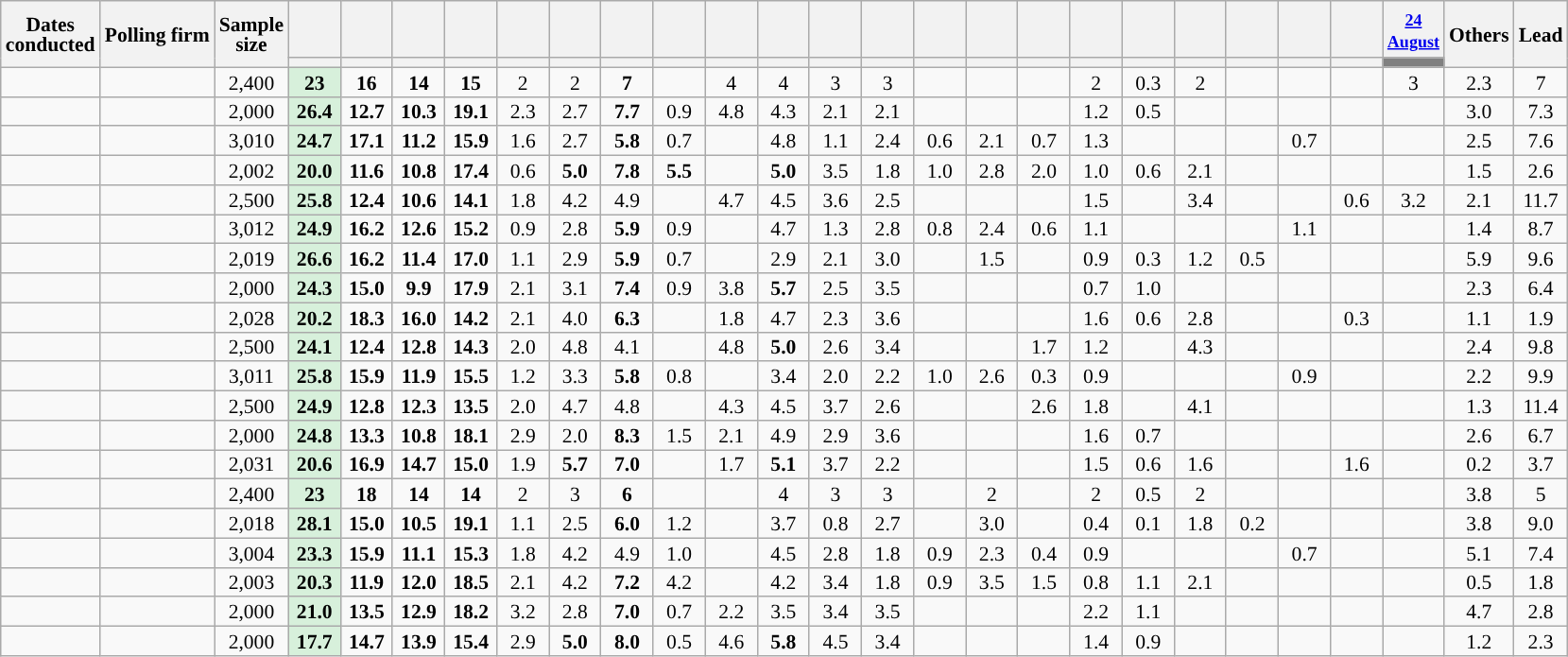<table class="wikitable sortable mw-datatable mw-collapsible" style="text-align:center;font-size:90%;line-height:14px;">
<tr style="height:40px;">
<th rowspan="2">Dates<br>conducted</th>
<th rowspan="2">Polling firm</th>
<th rowspan="2">Sample<br>size</th>
<th class="unsortable" style="width:30px;"></th>
<th class="unsortable" style="width:30px;"></th>
<th class="unsortable" style="width:30px;"></th>
<th class="unsortable" style="width:30px;"></th>
<th class="unsortable" style="width:30px;"></th>
<th class="unsortable" style="width:30px;"></th>
<th class="unsortable" style="width:30px;"></th>
<th class="unsortable" style="width:30px;"></th>
<th class="unsortable" style="width:30px;"></th>
<th class="unsortable" style="width:30px;"></th>
<th class="unsortable" style="width:30px;"></th>
<th class="unsortable" style="width:30px;"></th>
<th class="unsortable" style="width:30px;"></th>
<th class="unsortable" style="width:30px;"></th>
<th class="unsortable" style="width:30px;"></th>
<th class="unsortable" style="width:30px;"></th>
<th class="unsortable" style="width:30px;"></th>
<th class="unsortable" style="width:30px;"></th>
<th class="unsortable" style="width:30px;"></th>
<th class="unsortable" style="width:30px;"></th>
<th class="unsortable" style="width:30px;"></th>
<th class="unsortable" style="width:30px;"><small><a href='#'>24<br>August</a></small></th>
<th class="unsortable" rowspan="2" style="width:30px;">Others</th>
<th rowspan="2" style="width:30px;">Lead</th>
</tr>
<tr>
<th data-sort-type="number" style="background:"></th>
<th data-sort-type="number" style="background:"></th>
<th data-sort-type="number" style="background:"></th>
<th data-sort-type="number" style="background:"></th>
<th data-sort-type="number" style="background:"></th>
<th data-sort-type="number" style="background:"></th>
<th data-sort-type="number" style="background:"></th>
<th data-sort-type="number" style="background:"></th>
<th data-sort-type="number" style="background:"></th>
<th data-sort-type="number" style="background:"></th>
<th data-sort-type="number" style="background:"></th>
<th data-sort-type="number" style="background:"></th>
<th data-sort-type="number" style="background:"></th>
<th data-sort-type="number" style="background:"></th>
<th data-sort-type="number" style="background:"></th>
<th data-sort-type="number" style="background:"></th>
<th data-sort-type="number" style="background:"></th>
<th data-sort-type="number" style="background:"></th>
<th data-sort-type="number" style="background:"></th>
<th data-sort-type="number" style="background:"></th>
<th data-sort-type="number" style="background:"></th>
<th data-sort-type="number" style="background:#808080;"></th>
</tr>
<tr>
<td></td>
<td></td>
<td>2,400</td>
<td style="background:#D7F0DB;"><strong>23</strong></td>
<td><strong>16</strong></td>
<td><strong>14</strong></td>
<td><strong>15</strong></td>
<td>2</td>
<td>2</td>
<td><strong>7</strong></td>
<td></td>
<td>4</td>
<td>4</td>
<td>3</td>
<td>3</td>
<td></td>
<td></td>
<td></td>
<td>2</td>
<td>0.3</td>
<td>2</td>
<td></td>
<td></td>
<td></td>
<td>3</td>
<td>2.3</td>
<td style="background:">7</td>
</tr>
<tr>
<td></td>
<td></td>
<td>2,000</td>
<td style="background:#D7F0DB;"><strong>26.4</strong></td>
<td><strong>12.7</strong></td>
<td><strong>10.3</strong></td>
<td><strong>19.1</strong></td>
<td>2.3</td>
<td>2.7</td>
<td><strong>7.7</strong></td>
<td>0.9</td>
<td>4.8</td>
<td>4.3</td>
<td>2.1</td>
<td>2.1</td>
<td></td>
<td></td>
<td></td>
<td>1.2</td>
<td>0.5</td>
<td></td>
<td></td>
<td></td>
<td></td>
<td></td>
<td>3.0</td>
<td style="background:">7.3</td>
</tr>
<tr>
<td></td>
<td></td>
<td>3,010</td>
<td style="background:#D7F0DB;"><strong>24.7</strong></td>
<td><strong>17.1</strong></td>
<td><strong>11.2</strong></td>
<td><strong>15.9</strong></td>
<td>1.6</td>
<td>2.7</td>
<td><strong>5.8</strong></td>
<td>0.7</td>
<td></td>
<td>4.8</td>
<td>1.1</td>
<td>2.4</td>
<td>0.6</td>
<td>2.1</td>
<td>0.7</td>
<td>1.3</td>
<td></td>
<td></td>
<td></td>
<td>0.7</td>
<td></td>
<td></td>
<td>2.5</td>
<td style="background:">7.6</td>
</tr>
<tr>
<td></td>
<td></td>
<td>2,002</td>
<td style="background:#D7F0DB;"><strong>20.0</strong></td>
<td><strong>11.6</strong></td>
<td><strong>10.8</strong></td>
<td><strong>17.4</strong></td>
<td>0.6</td>
<td><strong>5.0</strong></td>
<td><strong>7.8</strong></td>
<td><strong>5.5</strong></td>
<td></td>
<td><strong>5.0</strong></td>
<td>3.5</td>
<td>1.8</td>
<td>1.0</td>
<td>2.8</td>
<td>2.0</td>
<td>1.0</td>
<td>0.6</td>
<td>2.1</td>
<td></td>
<td></td>
<td></td>
<td></td>
<td>1.5</td>
<td style="background:">2.6</td>
</tr>
<tr>
<td></td>
<td></td>
<td>2,500</td>
<td style="background:#D7F0DB;"><strong>25.8</strong></td>
<td><strong>12.4</strong></td>
<td><strong>10.6</strong></td>
<td><strong>14.1</strong></td>
<td>1.8</td>
<td>4.2</td>
<td>4.9</td>
<td></td>
<td>4.7</td>
<td>4.5</td>
<td>3.6</td>
<td>2.5</td>
<td></td>
<td></td>
<td></td>
<td>1.5</td>
<td></td>
<td>3.4</td>
<td></td>
<td></td>
<td>0.6</td>
<td>3.2</td>
<td>2.1</td>
<td style="background:">11.7</td>
</tr>
<tr>
<td></td>
<td></td>
<td>3,012</td>
<td style="background:#D7F0DB;"><strong>24.9</strong></td>
<td><strong>16.2</strong></td>
<td><strong>12.6</strong></td>
<td><strong>15.2</strong></td>
<td>0.9</td>
<td>2.8</td>
<td><strong>5.9</strong></td>
<td>0.9</td>
<td></td>
<td>4.7</td>
<td>1.3</td>
<td>2.8</td>
<td>0.8</td>
<td>2.4</td>
<td>0.6</td>
<td>1.1</td>
<td></td>
<td></td>
<td></td>
<td>1.1</td>
<td></td>
<td></td>
<td>1.4</td>
<td style="background:">8.7</td>
</tr>
<tr>
<td></td>
<td></td>
<td>2,019</td>
<td style="background:#D7F0DB;"><strong>26.6</strong></td>
<td><strong>16.2</strong></td>
<td><strong>11.4</strong></td>
<td><strong>17.0</strong></td>
<td>1.1</td>
<td>2.9</td>
<td><strong>5.9</strong></td>
<td>0.7</td>
<td></td>
<td>2.9</td>
<td>2.1</td>
<td>3.0</td>
<td></td>
<td>1.5</td>
<td></td>
<td>0.9</td>
<td>0.3</td>
<td>1.2</td>
<td>0.5</td>
<td></td>
<td></td>
<td></td>
<td>5.9</td>
<td style="background:">9.6</td>
</tr>
<tr>
<td></td>
<td></td>
<td>2,000</td>
<td style="background:#D7F0DB;"><strong>24.3</strong></td>
<td><strong>15.0</strong></td>
<td><strong>9.9</strong></td>
<td><strong>17.9</strong></td>
<td>2.1</td>
<td>3.1</td>
<td><strong>7.4</strong></td>
<td>0.9</td>
<td>3.8</td>
<td><strong>5.7</strong></td>
<td>2.5</td>
<td>3.5</td>
<td></td>
<td></td>
<td></td>
<td>0.7</td>
<td>1.0</td>
<td></td>
<td></td>
<td></td>
<td></td>
<td></td>
<td>2.3</td>
<td style="background:">6.4</td>
</tr>
<tr>
<td></td>
<td></td>
<td>2,028</td>
<td style="background:#D7F0DB;"><strong>20.2</strong></td>
<td><strong>18.3</strong></td>
<td><strong>16.0</strong></td>
<td><strong>14.2</strong></td>
<td>2.1</td>
<td>4.0</td>
<td><strong>6.3</strong></td>
<td></td>
<td>1.8</td>
<td>4.7</td>
<td>2.3</td>
<td>3.6</td>
<td></td>
<td></td>
<td></td>
<td>1.6</td>
<td>0.6</td>
<td>2.8</td>
<td></td>
<td></td>
<td>0.3</td>
<td></td>
<td>1.1</td>
<td style="background:">1.9</td>
</tr>
<tr>
<td></td>
<td></td>
<td>2,500</td>
<td style="background:#D7F0DB;"><strong>24.1</strong></td>
<td><strong>12.4</strong></td>
<td><strong>12.8</strong></td>
<td><strong>14.3</strong></td>
<td>2.0</td>
<td>4.8</td>
<td>4.1</td>
<td></td>
<td>4.8</td>
<td><strong>5.0</strong></td>
<td>2.6</td>
<td>3.4</td>
<td></td>
<td></td>
<td>1.7</td>
<td>1.2</td>
<td></td>
<td>4.3</td>
<td></td>
<td></td>
<td></td>
<td></td>
<td>2.4</td>
<td style="background:">9.8</td>
</tr>
<tr>
<td></td>
<td></td>
<td>3,011</td>
<td style="background:#D7F0DB;"><strong>25.8</strong></td>
<td><strong>15.9</strong></td>
<td><strong>11.9</strong></td>
<td><strong>15.5</strong></td>
<td>1.2</td>
<td>3.3</td>
<td><strong>5.8</strong></td>
<td>0.8</td>
<td></td>
<td>3.4</td>
<td>2.0</td>
<td>2.2</td>
<td>1.0</td>
<td>2.6</td>
<td>0.3</td>
<td>0.9</td>
<td></td>
<td></td>
<td></td>
<td>0.9</td>
<td></td>
<td></td>
<td>2.2</td>
<td style="background:">9.9</td>
</tr>
<tr>
<td></td>
<td></td>
<td>2,500</td>
<td style="background:#D7F0DB;"><strong>24.9</strong></td>
<td><strong>12.8</strong></td>
<td><strong>12.3</strong></td>
<td><strong>13.5</strong></td>
<td>2.0</td>
<td>4.7</td>
<td>4.8</td>
<td></td>
<td>4.3</td>
<td>4.5</td>
<td>3.7</td>
<td>2.6</td>
<td></td>
<td></td>
<td>2.6</td>
<td>1.8</td>
<td></td>
<td>4.1</td>
<td></td>
<td></td>
<td></td>
<td></td>
<td>1.3</td>
<td style="background:">11.4</td>
</tr>
<tr>
<td></td>
<td></td>
<td>2,000</td>
<td style="background:#D7F0DB;"><strong>24.8</strong></td>
<td><strong>13.3</strong></td>
<td><strong>10.8</strong></td>
<td><strong>18.1</strong></td>
<td>2.9</td>
<td>2.0</td>
<td><strong>8.3</strong></td>
<td>1.5</td>
<td>2.1</td>
<td>4.9</td>
<td>2.9</td>
<td>3.6</td>
<td></td>
<td></td>
<td></td>
<td>1.6</td>
<td>0.7</td>
<td></td>
<td></td>
<td></td>
<td></td>
<td></td>
<td>2.6</td>
<td style="background:">6.7</td>
</tr>
<tr>
<td></td>
<td></td>
<td>2,031</td>
<td style="background:#D7F0DB;"><strong>20.6</strong></td>
<td><strong>16.9</strong></td>
<td><strong>14.7</strong></td>
<td><strong>15.0</strong></td>
<td>1.9</td>
<td><strong>5.7</strong></td>
<td><strong>7.0</strong></td>
<td></td>
<td>1.7</td>
<td><strong>5.1</strong></td>
<td>3.7</td>
<td>2.2</td>
<td></td>
<td></td>
<td></td>
<td>1.5</td>
<td>0.6</td>
<td>1.6</td>
<td></td>
<td></td>
<td>1.6</td>
<td></td>
<td>0.2</td>
<td style="background:">3.7</td>
</tr>
<tr>
<td></td>
<td></td>
<td>2,400</td>
<td style="background:#D7F0DB;"><strong>23</strong></td>
<td><strong>18</strong></td>
<td><strong>14</strong></td>
<td><strong>14</strong></td>
<td>2</td>
<td>3</td>
<td><strong>6</strong></td>
<td></td>
<td></td>
<td>4</td>
<td>3</td>
<td>3</td>
<td></td>
<td>2</td>
<td></td>
<td>2</td>
<td>0.5</td>
<td>2</td>
<td></td>
<td></td>
<td></td>
<td></td>
<td>3.8</td>
<td style="background:">5</td>
</tr>
<tr>
<td></td>
<td></td>
<td>2,018</td>
<td style="background:#D7F0DB;"><strong>28.1</strong></td>
<td><strong>15.0</strong></td>
<td><strong>10.5</strong></td>
<td><strong>19.1</strong></td>
<td>1.1</td>
<td>2.5</td>
<td><strong>6.0</strong></td>
<td>1.2</td>
<td></td>
<td>3.7</td>
<td>0.8</td>
<td>2.7</td>
<td></td>
<td>3.0</td>
<td></td>
<td>0.4</td>
<td>0.1</td>
<td>1.8</td>
<td>0.2</td>
<td></td>
<td></td>
<td></td>
<td>3.8</td>
<td style="background:">9.0</td>
</tr>
<tr>
<td></td>
<td></td>
<td>3,004</td>
<td style="background:#D7F0DB;"><strong>23.3</strong></td>
<td><strong>15.9</strong></td>
<td><strong>11.1</strong></td>
<td><strong>15.3</strong></td>
<td>1.8</td>
<td>4.2</td>
<td>4.9</td>
<td>1.0</td>
<td></td>
<td>4.5</td>
<td>2.8</td>
<td>1.8</td>
<td>0.9</td>
<td>2.3</td>
<td>0.4</td>
<td>0.9</td>
<td></td>
<td></td>
<td></td>
<td>0.7</td>
<td></td>
<td></td>
<td>5.1</td>
<td style="background:">7.4</td>
</tr>
<tr>
<td></td>
<td></td>
<td>2,003</td>
<td style="background:#D7F0DB;"><strong>20.3</strong></td>
<td><strong>11.9</strong></td>
<td><strong>12.0</strong></td>
<td><strong>18.5</strong></td>
<td>2.1</td>
<td>4.2</td>
<td><strong>7.2</strong></td>
<td>4.2</td>
<td></td>
<td>4.2</td>
<td>3.4</td>
<td>1.8</td>
<td>0.9</td>
<td>3.5</td>
<td>1.5</td>
<td>0.8</td>
<td>1.1</td>
<td>2.1</td>
<td></td>
<td></td>
<td></td>
<td></td>
<td>0.5</td>
<td style="background:">1.8</td>
</tr>
<tr>
<td></td>
<td></td>
<td>2,000</td>
<td style="background:#D7F0DB;"><strong>21.0</strong></td>
<td><strong>13.5</strong></td>
<td><strong>12.9</strong></td>
<td><strong>18.2</strong></td>
<td>3.2</td>
<td>2.8</td>
<td><strong>7.0</strong></td>
<td>0.7</td>
<td>2.2</td>
<td>3.5</td>
<td>3.4</td>
<td>3.5</td>
<td></td>
<td></td>
<td></td>
<td>2.2</td>
<td>1.1</td>
<td></td>
<td></td>
<td></td>
<td></td>
<td></td>
<td>4.7</td>
<td style="background:">2.8</td>
</tr>
<tr>
<td></td>
<td></td>
<td>2,000</td>
<td style="background:#D7F0DB;"><strong>17.7</strong></td>
<td><strong>14.7</strong></td>
<td><strong>13.9</strong></td>
<td><strong>15.4</strong></td>
<td>2.9</td>
<td><strong>5.0</strong></td>
<td><strong>8.0</strong></td>
<td>0.5</td>
<td>4.6</td>
<td><strong>5.8</strong></td>
<td>4.5</td>
<td>3.4</td>
<td></td>
<td></td>
<td></td>
<td>1.4</td>
<td>0.9</td>
<td></td>
<td></td>
<td></td>
<td></td>
<td></td>
<td>1.2</td>
<td style="background:">2.3</td>
</tr>
</table>
